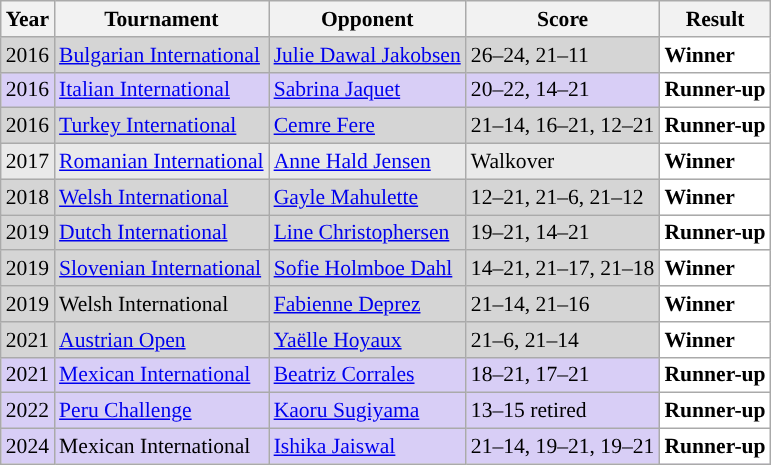<table class="sortable wikitable" style="font-size: 90%;">
<tr>
<th>Year</th>
<th>Tournament</th>
<th>Opponent</th>
<th>Score</th>
<th>Result</th>
</tr>
<tr style="background:#D5D5D5">
<td align="center">2016</td>
<td align="left"><a href='#'>Bulgarian International</a></td>
<td align="left"> <a href='#'>Julie Dawal Jakobsen</a></td>
<td align="left">26–24, 21–11</td>
<td style="text-align:left; background:white"> <strong>Winner</strong></td>
</tr>
<tr style="background:#D8CEF6">
<td align="center">2016</td>
<td align="left"><a href='#'>Italian International</a></td>
<td align="left"> <a href='#'>Sabrina Jaquet</a></td>
<td align="left">20–22, 14–21</td>
<td style="text-align:left; background:white"> <strong>Runner-up</strong></td>
</tr>
<tr style="background:#D5D5D5">
<td align="center">2016</td>
<td align="left"><a href='#'>Turkey International</a></td>
<td align="left"> <a href='#'>Cemre Fere</a></td>
<td align="left">21–14, 16–21, 12–21</td>
<td style="text-align:left; background:white"> <strong>Runner-up</strong></td>
</tr>
<tr style="background:#E9E9E9">
<td align="center">2017</td>
<td align="left"><a href='#'>Romanian International</a></td>
<td align="left"> <a href='#'>Anne Hald Jensen</a></td>
<td align="left">Walkover</td>
<td style="text-align:left; background:white"> <strong>Winner</strong></td>
</tr>
<tr style="background:#D5D5D5">
<td align="center">2018</td>
<td align="left"><a href='#'>Welsh International</a></td>
<td align="left"> <a href='#'>Gayle Mahulette</a></td>
<td align="left">12–21, 21–6, 21–12</td>
<td style="text-align:left; background:white"> <strong>Winner</strong></td>
</tr>
<tr style="background:#D5D5D5">
<td align="center">2019</td>
<td align="left"><a href='#'>Dutch International</a></td>
<td align="left"> <a href='#'>Line Christophersen</a></td>
<td align="left">19–21, 14–21</td>
<td style="text-align:left; background:white"> <strong>Runner-up</strong></td>
</tr>
<tr style="background:#D5D5D5">
<td align="center">2019</td>
<td align="left"><a href='#'>Slovenian International</a></td>
<td align="left"> <a href='#'>Sofie Holmboe Dahl</a></td>
<td align="left">14–21, 21–17, 21–18</td>
<td style="text-align:left; background:white"> <strong>Winner</strong></td>
</tr>
<tr style="background:#D5D5D5">
<td align="center">2019</td>
<td align="left">Welsh International</td>
<td align="left"> <a href='#'>Fabienne Deprez</a></td>
<td align="left">21–14, 21–16</td>
<td style="text-align:left; background:white"> <strong>Winner</strong></td>
</tr>
<tr style="background:#D5D5D5">
<td align="center">2021</td>
<td align="left"><a href='#'>Austrian Open</a></td>
<td align="left"> <a href='#'>Yaëlle Hoyaux</a></td>
<td align="left">21–6, 21–14</td>
<td style="text-align:left; background:white"> <strong>Winner</strong></td>
</tr>
<tr style="background:#D8CEF6">
<td align="center">2021</td>
<td align="left"><a href='#'>Mexican International</a></td>
<td align="left"> <a href='#'>Beatriz Corrales</a></td>
<td align="left">18–21, 17–21</td>
<td style="text-align:left; background:white"> <strong>Runner-up</strong></td>
</tr>
<tr style="background:#D8CEF6">
<td align="center">2022</td>
<td align="left"><a href='#'>Peru Challenge</a></td>
<td align="left"> <a href='#'>Kaoru Sugiyama</a></td>
<td align="left">13–15 retired</td>
<td style="text-align:left; background:white"> <strong>Runner-up</strong></td>
</tr>
<tr style="background:#D8CEF6">
<td align="center">2024</td>
<td align="left">Mexican International</td>
<td align="left"> <a href='#'>Ishika Jaiswal</a></td>
<td style="text-align:left">21–14, 19–21, 19–21</td>
<td style="text-align:left; background:white"> <strong>Runner-up</strong></td>
</tr>
</table>
